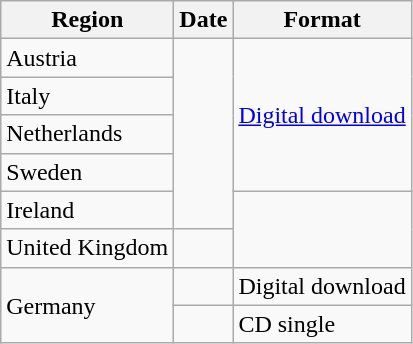<table class="wikitable">
<tr>
<th>Region</th>
<th>Date</th>
<th>Format</th>
</tr>
<tr>
<td>Austria</td>
<td rowspan="5"></td>
<td rowspan="4"><a href='#'>Digital download</a></td>
</tr>
<tr>
<td>Italy</td>
</tr>
<tr>
<td>Netherlands</td>
</tr>
<tr>
<td>Sweden</td>
</tr>
<tr>
<td>Ireland</td>
<td rowspan="2"></td>
</tr>
<tr>
<td>United Kingdom</td>
<td></td>
</tr>
<tr>
<td rowspan="2">Germany</td>
<td></td>
<td>Digital download</td>
</tr>
<tr>
<td></td>
<td>CD single</td>
</tr>
</table>
